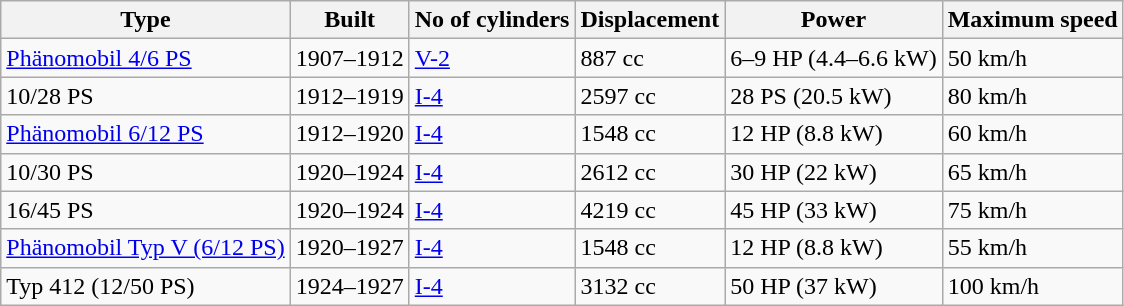<table class="wikitable">
<tr>
<th>Type</th>
<th>Built</th>
<th>No of cylinders</th>
<th>Displacement</th>
<th>Power</th>
<th>Maximum speed</th>
</tr>
<tr>
<td><a href='#'>Phänomobil 4/6 PS</a></td>
<td>1907–1912</td>
<td><a href='#'>V-2</a></td>
<td>887 cc</td>
<td>6–9 HP (4.4–6.6 kW)</td>
<td>50 km/h</td>
</tr>
<tr>
<td>10/28 PS</td>
<td>1912–1919</td>
<td><a href='#'>I-4</a></td>
<td>2597 cc</td>
<td>28 PS (20.5 kW)</td>
<td>80 km/h</td>
</tr>
<tr>
<td><a href='#'>Phänomobil 6/12 PS</a></td>
<td>1912–1920</td>
<td><a href='#'>I-4</a></td>
<td>1548 cc</td>
<td>12 HP (8.8 kW)</td>
<td>60 km/h</td>
</tr>
<tr>
<td>10/30 PS</td>
<td>1920–1924</td>
<td><a href='#'>I-4</a></td>
<td>2612 cc</td>
<td>30 HP (22 kW)</td>
<td>65 km/h</td>
</tr>
<tr>
<td>16/45 PS</td>
<td>1920–1924</td>
<td><a href='#'>I-4</a></td>
<td>4219 cc</td>
<td>45 HP (33 kW)</td>
<td>75 km/h</td>
</tr>
<tr>
<td><a href='#'>Phänomobil Typ V (6/12 PS)</a></td>
<td>1920–1927</td>
<td><a href='#'>I-4</a></td>
<td>1548 cc</td>
<td>12 HP (8.8 kW)</td>
<td>55 km/h</td>
</tr>
<tr>
<td>Typ 412 (12/50 PS)</td>
<td>1924–1927</td>
<td><a href='#'>I-4</a></td>
<td>3132 cc</td>
<td>50 HP (37 kW)</td>
<td>100 km/h</td>
</tr>
</table>
